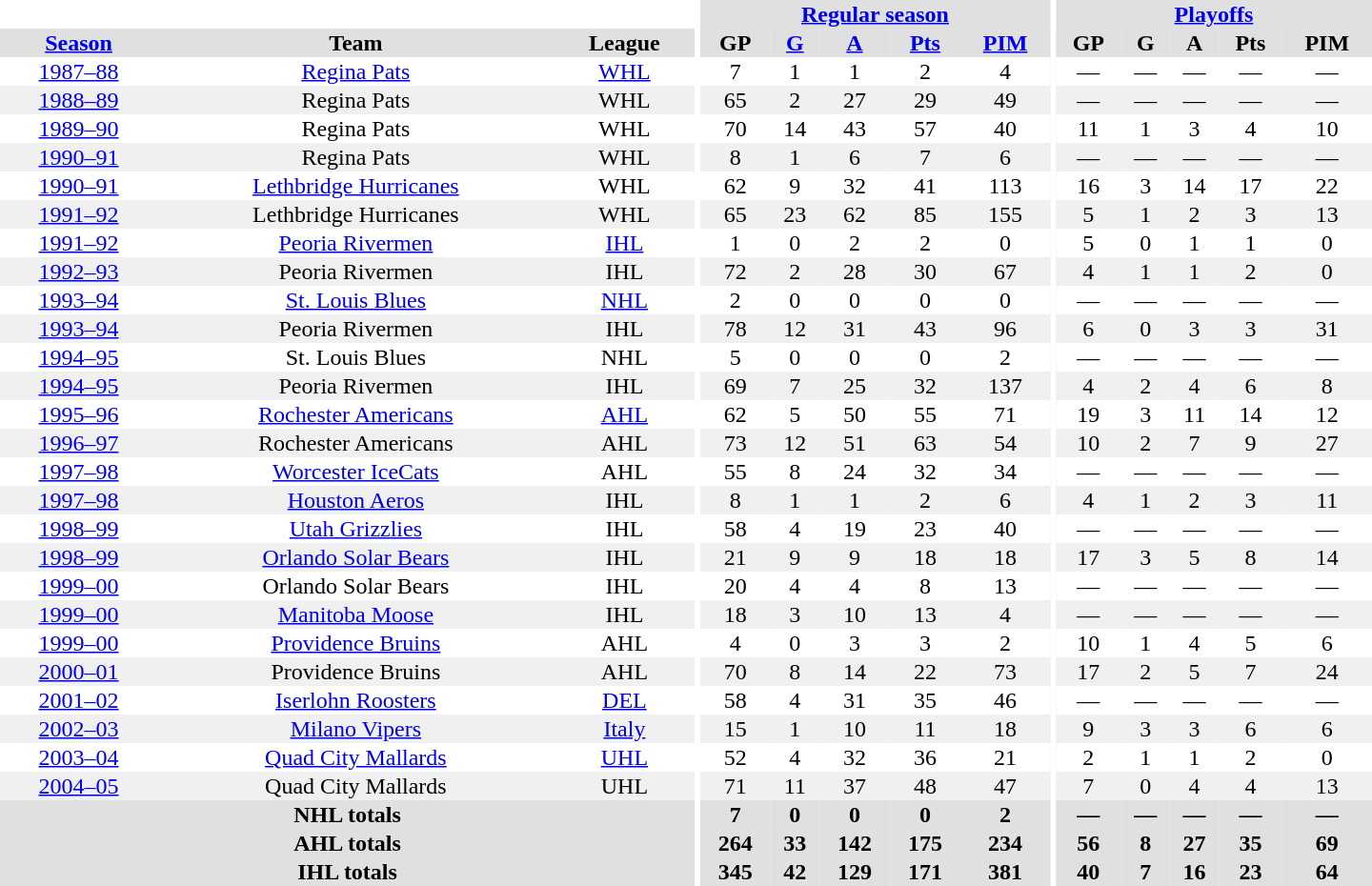<table border="0" cellpadding="1" cellspacing="0" style="text-align:center; width:60em">
<tr bgcolor="#e0e0e0">
<th colspan="3" bgcolor="#ffffff"></th>
<th rowspan="99" bgcolor="#ffffff"></th>
<th colspan="5"><a href='#'>Regular season</a></th>
<th rowspan="99" bgcolor="#ffffff"></th>
<th colspan="5"><a href='#'>Playoffs</a></th>
</tr>
<tr bgcolor="#e0e0e0">
<th><a href='#'>Season</a></th>
<th>Team</th>
<th>League</th>
<th>GP</th>
<th><a href='#'>G</a></th>
<th><a href='#'>A</a></th>
<th><a href='#'>Pts</a></th>
<th><a href='#'>PIM</a></th>
<th>GP</th>
<th>G</th>
<th>A</th>
<th>Pts</th>
<th>PIM</th>
</tr>
<tr>
<td><a href='#'>1987–88</a></td>
<td><a href='#'>Regina Pats</a></td>
<td><a href='#'>WHL</a></td>
<td>7</td>
<td>1</td>
<td>1</td>
<td>2</td>
<td>4</td>
<td>—</td>
<td>—</td>
<td>—</td>
<td>—</td>
<td>—</td>
</tr>
<tr bgcolor="#f0f0f0">
<td><a href='#'>1988–89</a></td>
<td>Regina Pats</td>
<td>WHL</td>
<td>65</td>
<td>2</td>
<td>27</td>
<td>29</td>
<td>49</td>
<td>—</td>
<td>—</td>
<td>—</td>
<td>—</td>
<td>—</td>
</tr>
<tr>
<td><a href='#'>1989–90</a></td>
<td>Regina Pats</td>
<td>WHL</td>
<td>70</td>
<td>14</td>
<td>43</td>
<td>57</td>
<td>40</td>
<td>11</td>
<td>1</td>
<td>3</td>
<td>4</td>
<td>10</td>
</tr>
<tr bgcolor="#f0f0f0">
<td><a href='#'>1990–91</a></td>
<td>Regina Pats</td>
<td>WHL</td>
<td>8</td>
<td>1</td>
<td>6</td>
<td>7</td>
<td>6</td>
<td>—</td>
<td>—</td>
<td>—</td>
<td>—</td>
<td>—</td>
</tr>
<tr>
<td><a href='#'>1990–91</a></td>
<td><a href='#'>Lethbridge Hurricanes</a></td>
<td>WHL</td>
<td>62</td>
<td>9</td>
<td>32</td>
<td>41</td>
<td>113</td>
<td>16</td>
<td>3</td>
<td>14</td>
<td>17</td>
<td>22</td>
</tr>
<tr bgcolor="#f0f0f0">
<td><a href='#'>1991–92</a></td>
<td>Lethbridge Hurricanes</td>
<td>WHL</td>
<td>65</td>
<td>23</td>
<td>62</td>
<td>85</td>
<td>155</td>
<td>5</td>
<td>1</td>
<td>2</td>
<td>3</td>
<td>13</td>
</tr>
<tr>
<td><a href='#'>1991–92</a></td>
<td><a href='#'>Peoria Rivermen</a></td>
<td><a href='#'>IHL</a></td>
<td>1</td>
<td>0</td>
<td>2</td>
<td>2</td>
<td>0</td>
<td>5</td>
<td>0</td>
<td>1</td>
<td>1</td>
<td>0</td>
</tr>
<tr bgcolor="#f0f0f0">
<td><a href='#'>1992–93</a></td>
<td>Peoria Rivermen</td>
<td>IHL</td>
<td>72</td>
<td>2</td>
<td>28</td>
<td>30</td>
<td>67</td>
<td>4</td>
<td>1</td>
<td>1</td>
<td>2</td>
<td>0</td>
</tr>
<tr>
<td><a href='#'>1993–94</a></td>
<td><a href='#'>St. Louis Blues</a></td>
<td><a href='#'>NHL</a></td>
<td>2</td>
<td>0</td>
<td>0</td>
<td>0</td>
<td>0</td>
<td>—</td>
<td>—</td>
<td>—</td>
<td>—</td>
<td>—</td>
</tr>
<tr bgcolor="#f0f0f0">
<td><a href='#'>1993–94</a></td>
<td>Peoria Rivermen</td>
<td>IHL</td>
<td>78</td>
<td>12</td>
<td>31</td>
<td>43</td>
<td>96</td>
<td>6</td>
<td>0</td>
<td>3</td>
<td>3</td>
<td>31</td>
</tr>
<tr>
<td><a href='#'>1994–95</a></td>
<td>St. Louis Blues</td>
<td>NHL</td>
<td>5</td>
<td>0</td>
<td>0</td>
<td>0</td>
<td>2</td>
<td>—</td>
<td>—</td>
<td>—</td>
<td>—</td>
<td>—</td>
</tr>
<tr bgcolor="#f0f0f0">
<td><a href='#'>1994–95</a></td>
<td>Peoria Rivermen</td>
<td>IHL</td>
<td>69</td>
<td>7</td>
<td>25</td>
<td>32</td>
<td>137</td>
<td>4</td>
<td>2</td>
<td>4</td>
<td>6</td>
<td>8</td>
</tr>
<tr>
<td><a href='#'>1995–96</a></td>
<td><a href='#'>Rochester Americans</a></td>
<td><a href='#'>AHL</a></td>
<td>62</td>
<td>5</td>
<td>50</td>
<td>55</td>
<td>71</td>
<td>19</td>
<td>3</td>
<td>11</td>
<td>14</td>
<td>12</td>
</tr>
<tr bgcolor="#f0f0f0">
<td><a href='#'>1996–97</a></td>
<td>Rochester Americans</td>
<td>AHL</td>
<td>73</td>
<td>12</td>
<td>51</td>
<td>63</td>
<td>54</td>
<td>10</td>
<td>2</td>
<td>7</td>
<td>9</td>
<td>27</td>
</tr>
<tr>
<td><a href='#'>1997–98</a></td>
<td><a href='#'>Worcester IceCats</a></td>
<td>AHL</td>
<td>55</td>
<td>8</td>
<td>24</td>
<td>32</td>
<td>34</td>
<td>—</td>
<td>—</td>
<td>—</td>
<td>—</td>
<td>—</td>
</tr>
<tr bgcolor="#f0f0f0">
<td><a href='#'>1997–98</a></td>
<td><a href='#'>Houston Aeros</a></td>
<td>IHL</td>
<td>8</td>
<td>1</td>
<td>1</td>
<td>2</td>
<td>6</td>
<td>4</td>
<td>1</td>
<td>2</td>
<td>3</td>
<td>11</td>
</tr>
<tr>
<td><a href='#'>1998–99</a></td>
<td><a href='#'>Utah Grizzlies</a></td>
<td>IHL</td>
<td>58</td>
<td>4</td>
<td>19</td>
<td>23</td>
<td>40</td>
<td>—</td>
<td>—</td>
<td>—</td>
<td>—</td>
<td>—</td>
</tr>
<tr bgcolor="#f0f0f0">
<td><a href='#'>1998–99</a></td>
<td><a href='#'>Orlando Solar Bears</a></td>
<td>IHL</td>
<td>21</td>
<td>9</td>
<td>9</td>
<td>18</td>
<td>18</td>
<td>17</td>
<td>3</td>
<td>5</td>
<td>8</td>
<td>14</td>
</tr>
<tr>
<td><a href='#'>1999–00</a></td>
<td>Orlando Solar Bears</td>
<td>IHL</td>
<td>20</td>
<td>4</td>
<td>4</td>
<td>8</td>
<td>13</td>
<td>—</td>
<td>—</td>
<td>—</td>
<td>—</td>
<td>—</td>
</tr>
<tr bgcolor="#f0f0f0">
<td><a href='#'>1999–00</a></td>
<td><a href='#'>Manitoba Moose</a></td>
<td>IHL</td>
<td>18</td>
<td>3</td>
<td>10</td>
<td>13</td>
<td>4</td>
<td>—</td>
<td>—</td>
<td>—</td>
<td>—</td>
<td>—</td>
</tr>
<tr>
<td><a href='#'>1999–00</a></td>
<td><a href='#'>Providence Bruins</a></td>
<td>AHL</td>
<td>4</td>
<td>0</td>
<td>3</td>
<td>3</td>
<td>2</td>
<td>10</td>
<td>1</td>
<td>4</td>
<td>5</td>
<td>6</td>
</tr>
<tr bgcolor="#f0f0f0">
<td><a href='#'>2000–01</a></td>
<td>Providence Bruins</td>
<td>AHL</td>
<td>70</td>
<td>8</td>
<td>14</td>
<td>22</td>
<td>73</td>
<td>17</td>
<td>2</td>
<td>5</td>
<td>7</td>
<td>24</td>
</tr>
<tr>
<td><a href='#'>2001–02</a></td>
<td><a href='#'>Iserlohn Roosters</a></td>
<td><a href='#'>DEL</a></td>
<td>58</td>
<td>4</td>
<td>31</td>
<td>35</td>
<td>46</td>
<td>—</td>
<td>—</td>
<td>—</td>
<td>—</td>
<td>—</td>
</tr>
<tr bgcolor="#f0f0f0">
<td><a href='#'>2002–03</a></td>
<td><a href='#'>Milano Vipers</a></td>
<td><a href='#'>Italy</a></td>
<td>15</td>
<td>1</td>
<td>10</td>
<td>11</td>
<td>18</td>
<td>9</td>
<td>3</td>
<td>3</td>
<td>6</td>
<td>6</td>
</tr>
<tr>
<td><a href='#'>2003–04</a></td>
<td><a href='#'>Quad City Mallards</a></td>
<td><a href='#'>UHL</a></td>
<td>52</td>
<td>4</td>
<td>32</td>
<td>36</td>
<td>21</td>
<td>2</td>
<td>1</td>
<td>1</td>
<td>2</td>
<td>0</td>
</tr>
<tr bgcolor="#f0f0f0">
<td><a href='#'>2004–05</a></td>
<td>Quad City Mallards</td>
<td>UHL</td>
<td>71</td>
<td>11</td>
<td>37</td>
<td>48</td>
<td>47</td>
<td>7</td>
<td>0</td>
<td>4</td>
<td>4</td>
<td>13</td>
</tr>
<tr>
</tr>
<tr ALIGN="center" bgcolor="#e0e0e0">
<th colspan="3">NHL totals</th>
<th ALIGN="center">7</th>
<th ALIGN="center">0</th>
<th ALIGN="center">0</th>
<th ALIGN="center">0</th>
<th ALIGN="center">2</th>
<th ALIGN="center">—</th>
<th ALIGN="center">—</th>
<th ALIGN="center">—</th>
<th ALIGN="center">—</th>
<th ALIGN="center">—</th>
</tr>
<tr>
</tr>
<tr ALIGN="center" bgcolor="#e0e0e0">
<th colspan="3">AHL totals</th>
<th ALIGN="center">264</th>
<th ALIGN="center">33</th>
<th ALIGN="center">142</th>
<th ALIGN="center">175</th>
<th ALIGN="center">234</th>
<th ALIGN="center">56</th>
<th ALIGN="center">8</th>
<th ALIGN="center">27</th>
<th ALIGN="center">35</th>
<th ALIGN="center">69</th>
</tr>
<tr>
</tr>
<tr ALIGN="center" bgcolor="#e0e0e0">
<th colspan="3">IHL totals</th>
<th ALIGN="center">345</th>
<th ALIGN="center">42</th>
<th ALIGN="center">129</th>
<th ALIGN="center">171</th>
<th ALIGN="center">381</th>
<th ALIGN="center">40</th>
<th ALIGN="center">7</th>
<th ALIGN="center">16</th>
<th ALIGN="center">23</th>
<th ALIGN="center">64</th>
</tr>
</table>
